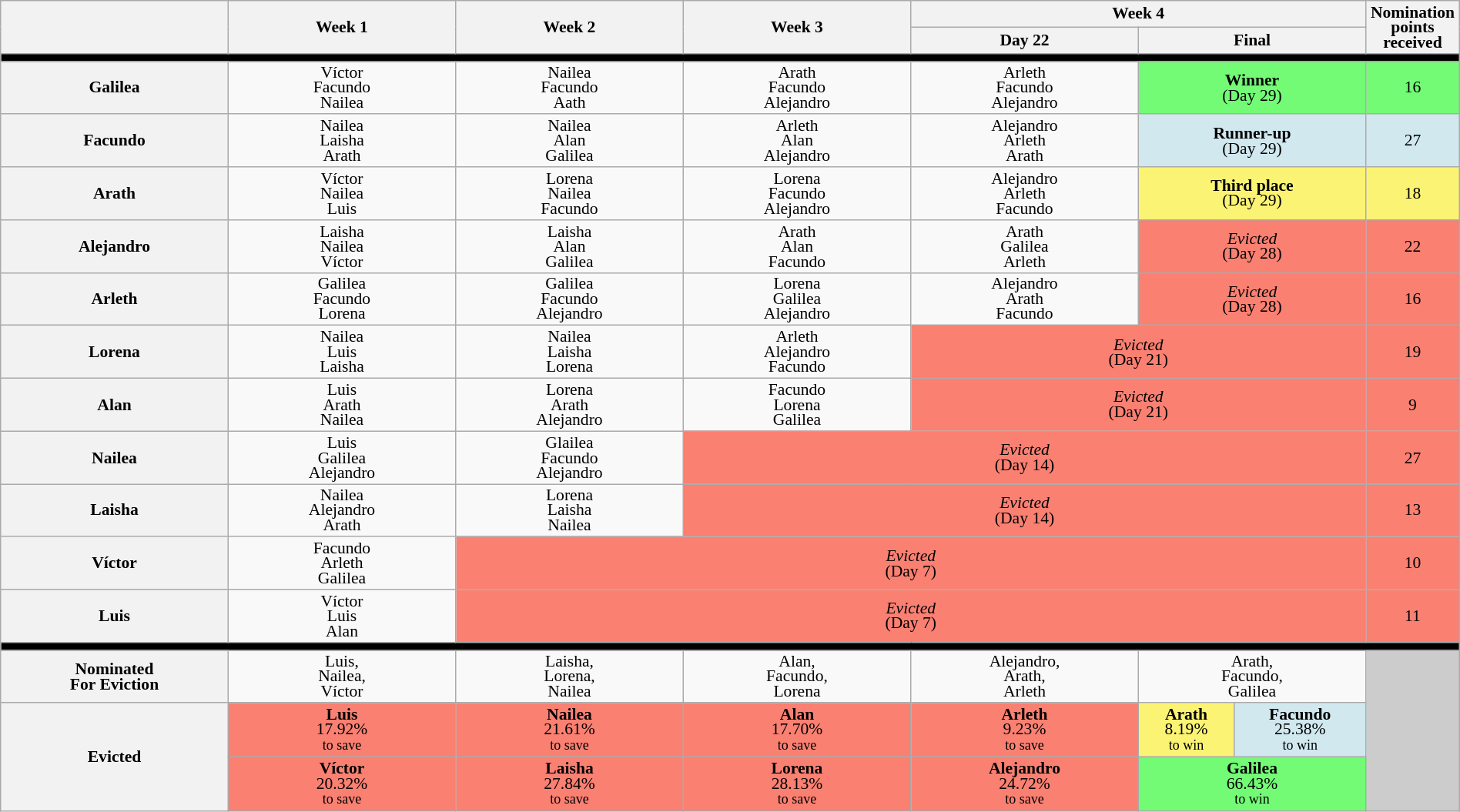<table class="wikitable" style="text-align:center; font-size:90%; width:100%; line-height:13px;">
<tr>
<th style="width:14%" rowspan="2"></th>
<th style="width:14%" rowspan="2">Week 1</th>
<th style="width:14%" rowspan="2">Week 2</th>
<th style="width:14%" rowspan="2">Week 3</th>
<th style="width:14%" colspan="3">Week 4</th>
<th style="width:1%" rowspan="2">Nomination<br>points<br>received</th>
</tr>
<tr>
<th style="width:14%">Day 22</th>
<th style="width:14%" colspan="2">Final</th>
</tr>
<tr>
<th style="background:#000" colspan="8"></th>
</tr>
<tr>
<th>Galilea</th>
<td>Víctor<br>Facundo<br>Nailea</td>
<td>Nailea<br>Facundo<br>Aath</td>
<td>Arath<br>Facundo<br>Alejandro</td>
<td>Arleth<br>Facundo<br>Alejandro</td>
<td style="background:#73FB76" colspan="2"><strong>Winner</strong><br>(Day 29)</td>
<td style="background:#73FB76">16</td>
</tr>
<tr>
<th>Facundo</th>
<td>Nailea<br>Laisha<br>Arath</td>
<td>Nailea<br>Alan<br>Galilea</td>
<td>Arleth<br>Alan<br>Alejandro</td>
<td>Alejandro<br>Arleth<br>Arath</td>
<td style="background:#D1E8EF" colspan="2"><strong>Runner-up</strong><br>(Day 29)</td>
<td style="background:#D1E8EF">27</td>
</tr>
<tr>
<th>Arath</th>
<td>Víctor<br>Nailea<br>Luis</td>
<td>Lorena<br>Nailea<br>Facundo</td>
<td>Lorena<br>Facundo<br>Alejandro</td>
<td>Alejandro<br>Arleth<br>Facundo</td>
<td style="background:#FBF373" colspan="2"><strong>Third place</strong><br>(Day 29)</td>
<td style="background:#FBF373">18</td>
</tr>
<tr>
<th>Alejandro</th>
<td>Laisha<br>Nailea<br>Víctor</td>
<td>Laisha<br>Alan<br>Galilea</td>
<td>Arath<br>Alan<br>Facundo</td>
<td>Arath<br>Galilea<br>Arleth</td>
<td style="background:#FA8072" colspan="2"><em>Evicted</em><br>(Day 28)</td>
<td style="background:#FA8072">22</td>
</tr>
<tr>
<th>Arleth</th>
<td>Galilea<br>Facundo<br>Lorena</td>
<td>Galilea<br>Facundo<br>Alejandro</td>
<td>Lorena<br>Galilea<br>Alejandro</td>
<td>Alejandro<br>Arath<br>Facundo</td>
<td style="background:#FA8072" colspan="2"><em>Evicted</em><br>(Day 28)</td>
<td style="background:#FA8072">16</td>
</tr>
<tr>
<th>Lorena</th>
<td>Nailea<br>Luis<br>Laisha</td>
<td>Nailea<br>Laisha<br>Lorena</td>
<td>Arleth<br>Alejandro<br>Facundo</td>
<td style="background:#FA8072" colspan="3"><em>Evicted</em><br>(Day 21)</td>
<td style="background:#FA8072">19</td>
</tr>
<tr>
<th>Alan</th>
<td>Luis<br>Arath<br>Nailea</td>
<td>Lorena<br>Arath<br>Alejandro</td>
<td>Facundo<br>Lorena<br>Galilea</td>
<td style="background:#FA8072" colspan="3"><em>Evicted</em><br>(Day 21)</td>
<td style="background:#FA8072">9</td>
</tr>
<tr>
<th>Nailea</th>
<td>Luis<br>Galilea<br>Alejandro</td>
<td>Glailea<br>Facundo<br>Alejandro</td>
<td style="background:#FA8072" colspan="4"><em>Evicted</em><br>(Day 14)</td>
<td style="background:#FA8072">27</td>
</tr>
<tr>
<th>Laisha</th>
<td>Nailea<br>Alejandro<br>Arath</td>
<td>Lorena<br>Laisha<br>Nailea</td>
<td style="background:#FA8072" colspan="4"><em>Evicted</em><br>(Day 14)</td>
<td style="background:#FA8072">13</td>
</tr>
<tr>
<th>Víctor</th>
<td>Facundo<br>Arleth<br>Galilea</td>
<td style="background:#FA8072" colspan="5"><em>Evicted</em><br>(Day 7)</td>
<td style="background:#FA8072">10</td>
</tr>
<tr>
<th>Luis</th>
<td>Víctor<br>Luis<br>Alan</td>
<td style="background:#FA8072" colspan="5"><em>Evicted</em><br>(Day 7)</td>
<td style="background:#FA8072">11</td>
</tr>
<tr>
<th style="background:#000" colspan="8"></th>
</tr>
<tr>
<th>Nominated<br>For Eviction</th>
<td>Luis,<br>Nailea,<br>Víctor</td>
<td>Laisha,<br>Lorena,<br>Nailea</td>
<td>Alan,<br>Facundo,<br>Lorena</td>
<td>Alejandro,<br>Arath,<br>Arleth</td>
<td colspan=2>Arath,<br>Facundo,<br>Galilea</td>
<td style="background:#ccc" rowspan="3"></td>
</tr>
<tr>
<th rowspan="2">Evicted</th>
<td style="background:#FA8072"><strong>Luis</strong><br>17.92%<br><small>to save</small></td>
<td style="background:#FA8072"><strong>Nailea</strong><br>21.61%<br><small>to save</small></td>
<td style="background:#FA8072"><strong>Alan</strong><br>17.70%<br><small>to save</small></td>
<td style="background:#FA8072"><strong>Arleth</strong><br>9.23%<br><small>to save</small></td>
<td style="background:#FBF373"><strong>Arath</strong><br>8.19%<br><small>to win</small></td>
<td style="background:#D1E8EF"><strong>Facundo</strong><br>25.38%<br><small>to win</small></td>
</tr>
<tr>
<td style="background:#FA8072"><strong>Víctor</strong><br>20.32%<br><small>to save</small></td>
<td style="background:#FA8072"><strong>Laisha</strong><br>27.84%<br><small>to save</small></td>
<td style="background:#FA8072"><strong>Lorena</strong><br>28.13%<br><small>to save</small></td>
<td style="background:#FA8072"><strong>Alejandro</strong><br>24.72%<br><small>to save</small></td>
<td style="background:#73FB76" colspan="2"><strong>Galilea</strong><br>66.43%<br><small>to win</small></td>
</tr>
</table>
